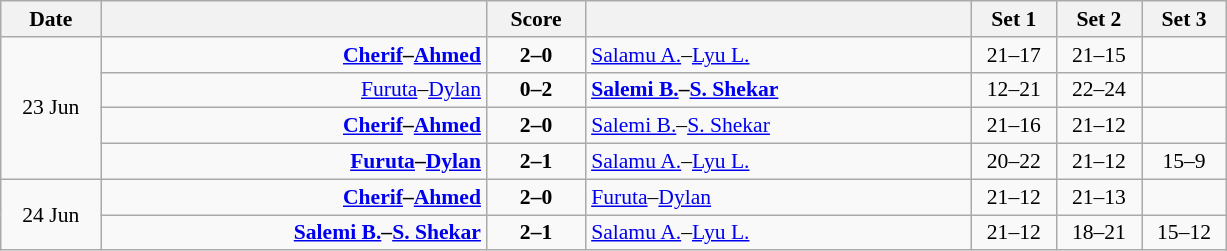<table class="wikitable" style="text-align: center; font-size:90% ">
<tr>
<th width="60">Date</th>
<th align="right" width="250"></th>
<th width="60">Score</th>
<th align="left" width="250"></th>
<th width="50">Set 1</th>
<th width="50">Set 2</th>
<th width="50">Set 3</th>
</tr>
<tr>
<td rowspan=4>23 Jun</td>
<td align=right><strong><a href='#'>Cherif</a>–<a href='#'>Ahmed</a> </strong></td>
<td align=center><strong>2–0</strong></td>
<td align=left> <a href='#'>Salamu A.</a>–<a href='#'>Lyu L.</a></td>
<td>21–17</td>
<td>21–15</td>
<td></td>
</tr>
<tr>
<td align=right><a href='#'>Furuta</a>–<a href='#'>Dylan</a> </td>
<td align=center><strong>0–2</strong></td>
<td align=left><strong> <a href='#'>Salemi B.</a>–<a href='#'>S. Shekar</a></strong></td>
<td>12–21</td>
<td>22–24</td>
<td></td>
</tr>
<tr>
<td align=right><strong><a href='#'>Cherif</a>–<a href='#'>Ahmed</a> </strong></td>
<td align=center><strong>2–0</strong></td>
<td align=left> <a href='#'>Salemi B.</a>–<a href='#'>S. Shekar</a></td>
<td>21–16</td>
<td>21–12</td>
<td></td>
</tr>
<tr>
<td align=right><strong><a href='#'>Furuta</a>–<a href='#'>Dylan</a> </strong></td>
<td align=center><strong>2–1</strong></td>
<td align=left> <a href='#'>Salamu A.</a>–<a href='#'>Lyu L.</a></td>
<td>20–22</td>
<td>21–12</td>
<td>15–9</td>
</tr>
<tr>
<td rowspan=2>24 Jun</td>
<td align=right><strong><a href='#'>Cherif</a>–<a href='#'>Ahmed</a> </strong></td>
<td align=center><strong>2–0</strong></td>
<td align=left> <a href='#'>Furuta</a>–<a href='#'>Dylan</a></td>
<td>21–12</td>
<td>21–13</td>
<td></td>
</tr>
<tr>
<td align=right><strong><a href='#'>Salemi B.</a>–<a href='#'>S. Shekar</a> </strong></td>
<td align=center><strong>2–1</strong></td>
<td align=left> <a href='#'>Salamu A.</a>–<a href='#'>Lyu L.</a></td>
<td>21–12</td>
<td>18–21</td>
<td>15–12</td>
</tr>
</table>
